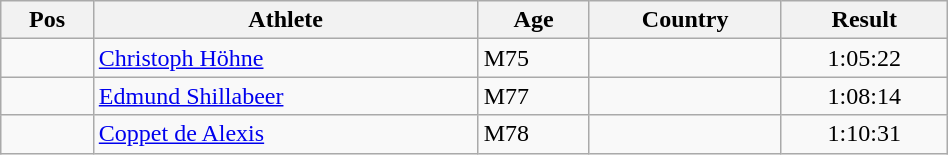<table class="wikitable"  style="text-align:center; width:50%;">
<tr>
<th>Pos</th>
<th>Athlete</th>
<th>Age</th>
<th>Country</th>
<th>Result</th>
</tr>
<tr>
<td align=center></td>
<td align=left><a href='#'>Christoph Höhne</a></td>
<td align=left>M75</td>
<td align=left></td>
<td>1:05:22</td>
</tr>
<tr>
<td align=center></td>
<td align=left><a href='#'>Edmund Shillabeer</a></td>
<td align=left>M77</td>
<td align=left></td>
<td>1:08:14</td>
</tr>
<tr>
<td align=center></td>
<td align=left><a href='#'>Coppet de Alexis</a></td>
<td align=left>M78</td>
<td align=left></td>
<td>1:10:31</td>
</tr>
</table>
